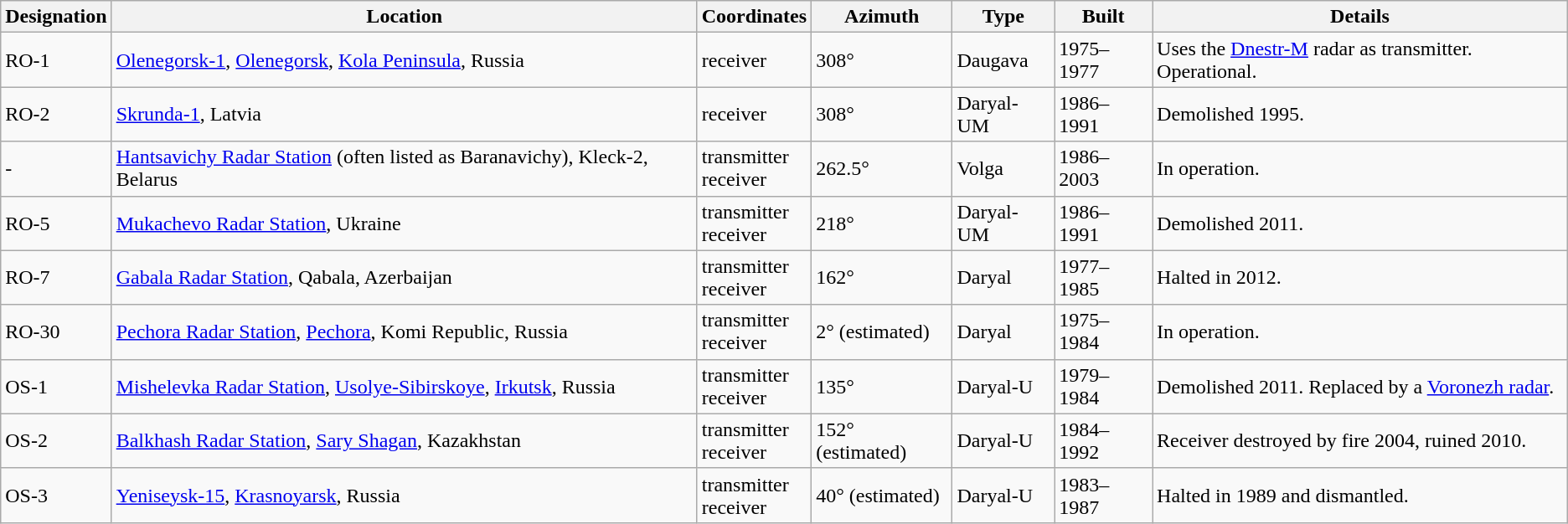<table class="wikitable">
<tr align=center>
<th>Designation</th>
<th>Location</th>
<th>Coordinates</th>
<th>Azimuth </th>
<th>Type</th>
<th>Built</th>
<th>Details</th>
</tr>
<tr>
<td>RO-1</td>
<td><a href='#'>Olenegorsk-1</a>, <a href='#'>Olenegorsk</a>, <a href='#'>Kola Peninsula</a>, Russia</td>
<td> receiver</td>
<td>308°</td>
<td>Daugava</td>
<td>1975–1977</td>
<td>Uses the <a href='#'>Dnestr-M</a> radar as transmitter. Operational.</td>
</tr>
<tr>
<td>RO-2</td>
<td><a href='#'>Skrunda-1</a>, Latvia</td>
<td> receiver</td>
<td>308°</td>
<td>Daryal-UM</td>
<td>1986–1991</td>
<td>Demolished 1995.</td>
</tr>
<tr>
<td>-</td>
<td><a href='#'>Hantsavichy Radar Station</a> (often listed as Baranavichy), Kleck-2, Belarus</td>
<td> transmitter<br> receiver</td>
<td>262.5°</td>
<td>Volga</td>
<td>1986–2003</td>
<td>In operation.</td>
</tr>
<tr>
<td>RO-5</td>
<td><a href='#'>Mukachevo Radar Station</a>, Ukraine</td>
<td> transmitter<br> receiver</td>
<td>218°</td>
<td>Daryal-UM</td>
<td>1986–1991</td>
<td>Demolished 2011.</td>
</tr>
<tr>
<td>RO-7</td>
<td><a href='#'>Gabala Radar Station</a>, Qabala, Azerbaijan</td>
<td> transmitter<br>  receiver</td>
<td>162°</td>
<td>Daryal</td>
<td>1977–1985</td>
<td>Halted in 2012.</td>
</tr>
<tr>
<td>RO-30</td>
<td><a href='#'>Pechora Radar Station</a>, <a href='#'>Pechora</a>, Komi Republic, Russia</td>
<td> transmitter<br> receiver</td>
<td>2° (estimated)</td>
<td>Daryal</td>
<td>1975–1984</td>
<td>In operation.</td>
</tr>
<tr>
<td>OS-1</td>
<td><a href='#'>Mishelevka Radar Station</a>, <a href='#'>Usolye-Sibirskoye</a>, <a href='#'>Irkutsk</a>, Russia</td>
<td> transmitter<br> receiver</td>
<td>135°</td>
<td>Daryal-U</td>
<td>1979–1984</td>
<td>Demolished 2011. Replaced by a <a href='#'>Voronezh radar</a>.</td>
</tr>
<tr>
<td>OS-2</td>
<td><a href='#'>Balkhash Radar Station</a>, <a href='#'>Sary Shagan</a>, Kazakhstan</td>
<td> transmitter<br> receiver</td>
<td>152° (estimated)</td>
<td>Daryal-U</td>
<td>1984–1992</td>
<td>Receiver destroyed by fire 2004, ruined 2010.</td>
</tr>
<tr>
<td>OS-3</td>
<td><a href='#'>Yeniseysk-15</a>, <a href='#'>Krasnoyarsk</a>, Russia</td>
<td> transmitter<br> receiver</td>
<td>40° (estimated)</td>
<td>Daryal-U</td>
<td>1983–1987</td>
<td>Halted in 1989 and dismantled.</td>
</tr>
</table>
